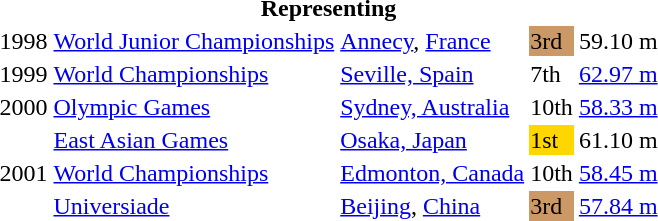<table>
<tr>
<th colspan="5">Representing </th>
</tr>
<tr>
<td>1998</td>
<td><a href='#'>World Junior Championships</a></td>
<td><a href='#'>Annecy</a>, <a href='#'>France</a></td>
<td bgcolor=cc9966>3rd</td>
<td>59.10 m</td>
</tr>
<tr>
<td>1999</td>
<td><a href='#'>World Championships</a></td>
<td><a href='#'>Seville, Spain</a></td>
<td>7th</td>
<td><a href='#'>62.97 m</a></td>
</tr>
<tr>
<td>2000</td>
<td><a href='#'>Olympic Games</a></td>
<td><a href='#'>Sydney, Australia</a></td>
<td>10th</td>
<td><a href='#'>58.33 m</a></td>
</tr>
<tr>
<td rowspan=3>2001</td>
<td><a href='#'>East Asian Games</a></td>
<td><a href='#'>Osaka, Japan</a></td>
<td bgcolor="gold">1st</td>
<td>61.10 m</td>
</tr>
<tr>
<td><a href='#'>World Championships</a></td>
<td><a href='#'>Edmonton, Canada</a></td>
<td>10th</td>
<td><a href='#'>58.45 m</a></td>
</tr>
<tr>
<td><a href='#'>Universiade</a></td>
<td><a href='#'>Beijing</a>, <a href='#'>China</a></td>
<td bgcolor=cc9966>3rd</td>
<td><a href='#'>57.84 m</a></td>
</tr>
</table>
